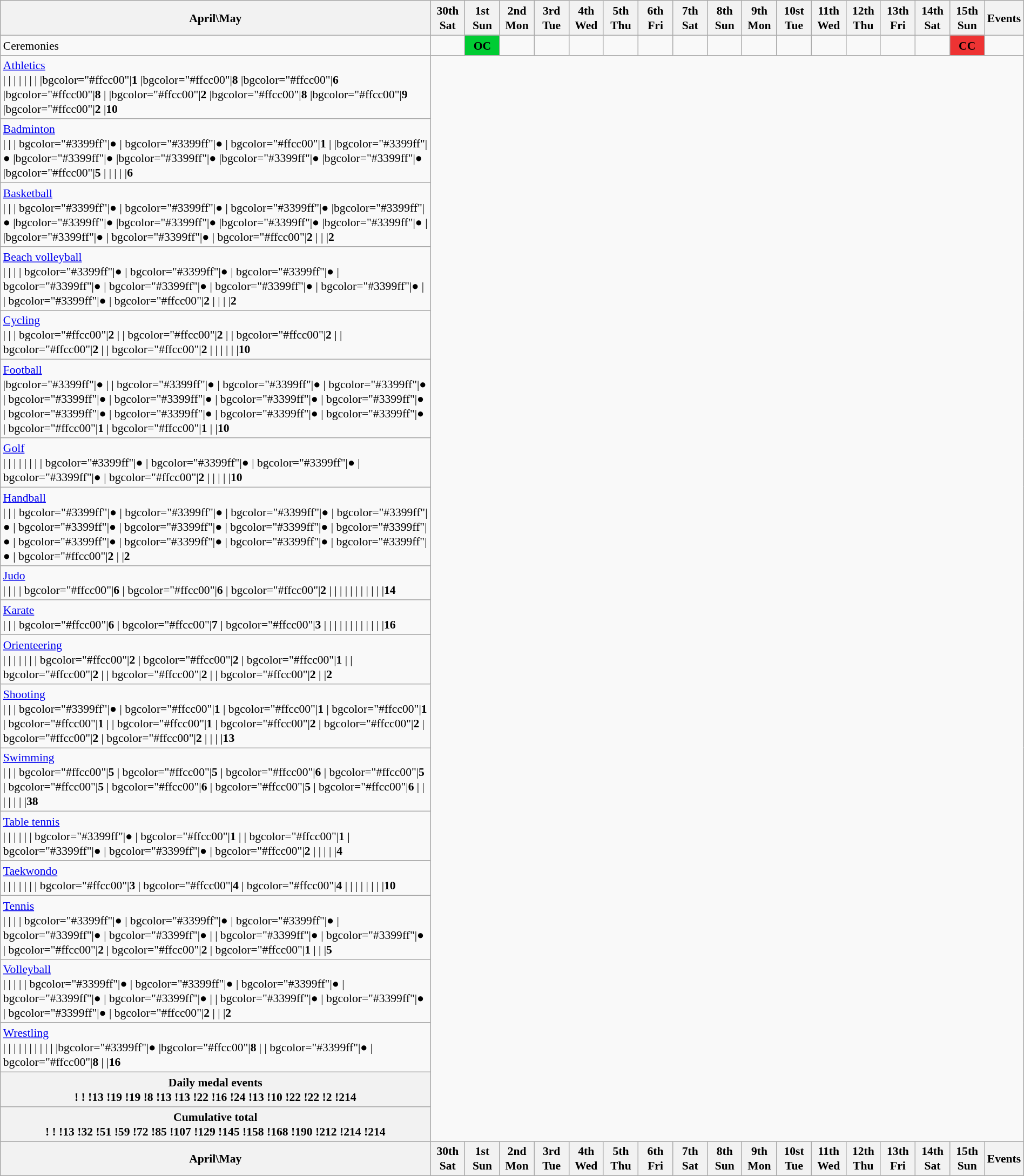<table class="wikitable" style="margin:0.5em auto; font-size:90%; line-height:1.25em">
<tr>
<th>April\May</th>
<th style="width:2.5em">30th <br> Sat</th>
<th style="width:2.5em">1st <br> Sun</th>
<th style="width:2.5em">2nd <br> Mon</th>
<th style="width:2.5em">3rd <br> Tue</th>
<th style="width:2.5em">4th <br> Wed</th>
<th style="width:2.5em">5th <br> Thu</th>
<th style="width:2.5em">6th <br> Fri</th>
<th style="width:2.5em">7th <br> Sat</th>
<th style="width:2.5em">8th <br> Sun</th>
<th style="width:2.5em">9th <br> Mon</th>
<th style="width:2.5em">10st <br> Tue</th>
<th style="width:2.5em">11th <br> Wed</th>
<th style="width:2.5em">12th <br> Thu</th>
<th style="width:2.5em">13th <br> Fri</th>
<th style="width:2.5em">14th <br> Sat</th>
<th style="width:2.5em">15th <br> Sun</th>
<th>Events</th>
</tr>
<tr>
<td>Ceremonies</td>
<td></td>
<td style="background:#00cc33; text-align:center"><strong>OC</strong></td>
<td></td>
<td></td>
<td></td>
<td></td>
<td></td>
<td></td>
<td></td>
<td></td>
<td></td>
<td></td>
<td></td>
<td></td>
<td></td>
<td style="background:#ee3333; text-align:center"><strong>CC</strong></td>
<td></td>
</tr>
<tr align="center">
<td align="left"> <a href='#'>Athletics</a><br>|
|
| 
| 
| 
|
|
|bgcolor="#ffcc00"|<strong>1</strong>
|bgcolor="#ffcc00"|<strong>8</strong>
|bgcolor="#ffcc00"|<strong>6</strong>
|bgcolor="#ffcc00"|<strong>8</strong>
|
|bgcolor="#ffcc00"|<strong>2</strong>
|bgcolor="#ffcc00"|<strong>8</strong>
|bgcolor="#ffcc00"|<strong>9</strong>
|bgcolor="#ffcc00"|<strong>2</strong>
|<strong>10</strong></td>
</tr>
<tr align="center">
<td align="left"> <a href='#'>Badminton</a><br>|
|
| bgcolor="#3399ff"|●
| bgcolor="#3399ff"|●
| bgcolor="#ffcc00"|<strong>1</strong>
|
|bgcolor="#3399ff"|●
|bgcolor="#3399ff"|●
|bgcolor="#3399ff"|●
|bgcolor="#3399ff"|●
|bgcolor="#3399ff"|●
|bgcolor="#ffcc00"|<strong>5</strong>
| 
| 
| 
| 
|<strong>6</strong></td>
</tr>
<tr align="center">
<td align="left"> <a href='#'>Basketball</a><br>|
|
| bgcolor="#3399ff"|●
| bgcolor="#3399ff"|●
| bgcolor="#3399ff"|●
|bgcolor="#3399ff"|●
|bgcolor="#3399ff"|●
|bgcolor="#3399ff"|●
|bgcolor="#3399ff"|●
|bgcolor="#3399ff"|●
|
|bgcolor="#3399ff"|●
| bgcolor="#3399ff"|●
| bgcolor="#ffcc00"|<strong>2</strong>
| 
| 
|<strong>2</strong></td>
</tr>
<tr align="center">
<td align="left"> <a href='#'>Beach volleyball</a><br>|
|
|  
| bgcolor="#3399ff"|●
| bgcolor="#3399ff"|●
| bgcolor="#3399ff"|●
| bgcolor="#3399ff"|●
| bgcolor="#3399ff"|●
| bgcolor="#3399ff"|●
| bgcolor="#3399ff"|●
|  
| bgcolor="#3399ff"|●
| bgcolor="#ffcc00"|<strong>2</strong>
|  
| 
| 
|<strong>2</strong></td>
</tr>
<tr align="center">
<td align="left"> <a href='#'>Cycling</a><br>|
|
| bgcolor="#ffcc00"|<strong>2</strong>
| 
| bgcolor="#ffcc00"|<strong>2</strong>
| 
| bgcolor="#ffcc00"|<strong>2</strong>
| 
| bgcolor="#ffcc00"|<strong>2</strong>
| 
| bgcolor="#ffcc00"|<strong>2</strong>
| 
|  
|  
| 
| 
|<strong>10</strong></td>
</tr>
<tr align="center">
<td align="left"> <a href='#'>Football</a><br>|bgcolor="#3399ff"|●
|
| bgcolor="#3399ff"|●
| bgcolor="#3399ff"|●
| bgcolor="#3399ff"|●
| bgcolor="#3399ff"|●
| bgcolor="#3399ff"|● 
| bgcolor="#3399ff"|●
| bgcolor="#3399ff"|●
| bgcolor="#3399ff"|●
| bgcolor="#3399ff"|●
| bgcolor="#3399ff"|●
| bgcolor="#3399ff"|● 
| bgcolor="#ffcc00"|<strong>1</strong>
| bgcolor="#ffcc00"|<strong>1</strong>
| 
|<strong>10</strong></td>
</tr>
<tr align="center">
<td align="left"> <a href='#'>Golf</a><br>| 
|
|  
| 
| 
|  
|  
| bgcolor="#3399ff"|●
| bgcolor="#3399ff"|●
| bgcolor="#3399ff"|●
| bgcolor="#3399ff"|●
| bgcolor="#ffcc00"|<strong>2</strong>
|  
| 
|  
| 
|<strong>10</strong></td>
</tr>
<tr align="center">
<td align="left"> <a href='#'>Handball</a><br>| 
|
| bgcolor="#3399ff"|● 
| bgcolor="#3399ff"|●
| bgcolor="#3399ff"|●
| bgcolor="#3399ff"|● 
|  bgcolor="#3399ff"|●
| bgcolor="#3399ff"|●
| bgcolor="#3399ff"|●
| bgcolor="#3399ff"|●
| bgcolor="#3399ff"|●
| bgcolor="#3399ff"|●
| bgcolor="#3399ff"|● 
| bgcolor="#3399ff"|●
| bgcolor="#ffcc00"|<strong>2</strong> 
| 
|<strong>2</strong></td>
</tr>
<tr align="center">
<td align="left"> <a href='#'>Judo</a><br>| 
|
|  
| bgcolor="#ffcc00"|<strong>6</strong> 
| bgcolor="#ffcc00"|<strong>6</strong> 
| bgcolor="#ffcc00"|<strong>2</strong> 
|   
|  
|  
|  
| 
| 
|  
|  
|  
| 
|<strong>14</strong></td>
</tr>
<tr align="center">
<td align="left"> <a href='#'>Karate</a><br>| 
|
| bgcolor="#ffcc00"|<strong>6</strong>  
| bgcolor="#ffcc00"|<strong>7</strong> 
| bgcolor="#ffcc00"|<strong>3</strong> 
| 
|   
|  
|  
|  
| 
| 
|  
|  
|  
| 
|<strong>16</strong></td>
</tr>
<tr align="center">
<td align="left"> <a href='#'>Orienteering</a><br>| 
|
| 
| 
| 
| 
|  bgcolor="#ffcc00"|<strong>2</strong>   
|  bgcolor="#ffcc00"|<strong>2</strong>  
|  bgcolor="#ffcc00"|<strong>1</strong>  
|  
| bgcolor="#ffcc00"|<strong>2</strong>  
| 
|  bgcolor="#ffcc00"|<strong>2</strong>  
|  
|  bgcolor="#ffcc00"|<strong>2</strong>  
| 
|<strong>2</strong></td>
</tr>
<tr align="center">
<td align="left"> <a href='#'>Shooting</a><br>| 
|
|  bgcolor="#3399ff"|● 
|  bgcolor="#ffcc00"|<strong>1</strong>   
|  bgcolor="#ffcc00"|<strong>1</strong>   
|  bgcolor="#ffcc00"|<strong>1</strong>   
|  bgcolor="#ffcc00"|<strong>1</strong>   
| 
|  bgcolor="#ffcc00"|<strong>1</strong>  
|  bgcolor="#ffcc00"|<strong>2</strong>   
| bgcolor="#ffcc00"|<strong>2</strong>  
|  bgcolor="#ffcc00"|<strong>2</strong>   
|  bgcolor="#ffcc00"|<strong>2</strong>  
|  
|  
| 
|<strong>13</strong></td>
</tr>
<tr align="center">
<td align="left"> <a href='#'>Swimming</a><br>| 
|
|   bgcolor="#ffcc00"|<strong>5</strong>   
|  bgcolor="#ffcc00"|<strong>5</strong>   
|  bgcolor="#ffcc00"|<strong>6</strong>   
|  bgcolor="#ffcc00"|<strong>5</strong>   
|  bgcolor="#ffcc00"|<strong>5</strong>   
|  bgcolor="#ffcc00"|<strong>6</strong>   
|  bgcolor="#ffcc00"|<strong>5</strong>  
|  bgcolor="#ffcc00"|<strong>6</strong>   
|  
|   
|   
|  
|  
| 
|<strong>38</strong></td>
</tr>
<tr align="center">
<td align="left"> <a href='#'>Table tennis</a><br>| 
|
|    
|  
|  
|   bgcolor="#3399ff"|● 
|  bgcolor="#ffcc00"|<strong>1</strong>   
|   
|  bgcolor="#ffcc00"|<strong>1</strong>  
|   bgcolor="#3399ff"|●  
|   bgcolor="#3399ff"|● 
|   bgcolor="#ffcc00"|<strong>2</strong>  
|   
|  
|  
| 
|<strong>4</strong></td>
</tr>
<tr align=center>
<td align="left"> <a href='#'>Taekwondo</a><br>| 
|
|    
|   
|   
|   
|   bgcolor="#ffcc00"|<strong>3</strong>  
|   bgcolor="#ffcc00"|<strong>4</strong>  
|   bgcolor="#ffcc00"|<strong>4</strong>  
|   
|   
|   
|  
|  
|  
| 
|<strong>10</strong></td>
</tr>
<tr align=center>
<td align="left"> <a href='#'>Tennis</a><br>| 
|
|    
|   bgcolor="#3399ff"|● 
|   bgcolor="#3399ff"|● 
|   bgcolor="#3399ff"|● 
|  bgcolor="#3399ff"|● 
|   bgcolor="#3399ff"|●  
|  
|   bgcolor="#3399ff"|●  
|   bgcolor="#3399ff"|● 
|   bgcolor="#ffcc00"|<strong>2</strong>  
|   bgcolor="#ffcc00"|<strong>2</strong>  
|  bgcolor="#ffcc00"|<strong>1</strong>  
|  
| 
|<strong>5</strong></td>
</tr>
<tr align=center>
<td align="left"> <a href='#'>Volleyball</a><br>| 
|
|    
|   
|   bgcolor="#3399ff"|● 
|   bgcolor="#3399ff"|● 
|   bgcolor="#3399ff"|● 
|   bgcolor="#3399ff"|●  
|   bgcolor="#3399ff"|●  
|    
|   bgcolor="#3399ff"|● 
|   bgcolor="#3399ff"|● 
|    bgcolor="#3399ff"|●  
|  bgcolor="#ffcc00"|<strong>2</strong>  
|  
| 
|<strong>2</strong></td>
</tr>
<tr align=center>
<td align="left"> <a href='#'>Wrestling</a><br>| 
|
|    
|   
|    
|    
|    
|    
|    
|  
|bgcolor="#3399ff"|●    
|bgcolor="#ffcc00"|<strong>8</strong>  
|       
| bgcolor="#3399ff"|●        
| bgcolor="#ffcc00"|<strong>8</strong> 
| 
|<strong>16</strong></td>
</tr>
<tr align=center>
<th>Daily medal events<br>!
!
!<strong>13</strong>
!<strong>19</strong>
!<strong>19</strong>
!<strong>8</strong>
!<strong>13</strong>
!<strong>13</strong>
!<strong>22</strong>
!<strong>16</strong>
!<strong>24</strong>
!<strong>13</strong>
!<strong>10</strong>
!<strong>22</strong>
!<strong>22</strong>
!<strong>2</strong>
!<strong>214</strong></th>
</tr>
<tr align=center>
<th>Cumulative total<br>!
!
!<strong>13</strong>
!<strong>32</strong>
!<strong>51</strong>
!<strong>59</strong>
!<strong>72</strong>
!<strong>85</strong>
!<strong>107</strong>
!<strong>129</strong>
!<strong>145</strong>
!<strong>158</strong>
!<strong>168</strong>
!<strong>190</strong>
!<strong>212</strong>
!<strong>214</strong>
!<strong>214</strong></th>
</tr>
<tr>
<th>April\May</th>
<th style="width:2.5em">30th <br> Sat</th>
<th style="width:2.5em">1st <br> Sun</th>
<th style="width:2.5em">2nd <br> Mon</th>
<th style="width:2.5em">3rd <br> Tue</th>
<th style="width:2.5em">4th <br> Wed</th>
<th style="width:2.5em">5th <br> Thu</th>
<th style="width:2.5em">6th <br> Fri</th>
<th style="width:2.5em">7th <br> Sat</th>
<th style="width:2.5em">8th <br> Sun</th>
<th style="width:2.5em">9th <br> Mon</th>
<th style="width:2.5em">10st <br> Tue</th>
<th style="width:2.5em">11th <br> Wed</th>
<th style="width:2.5em">12th <br> Thu</th>
<th style="width:2.5em">13th <br> Fri</th>
<th style="width:2.5em">14th <br> Sat</th>
<th style="width:2.5em">15th <br> Sun</th>
<th>Events</th>
</tr>
</table>
